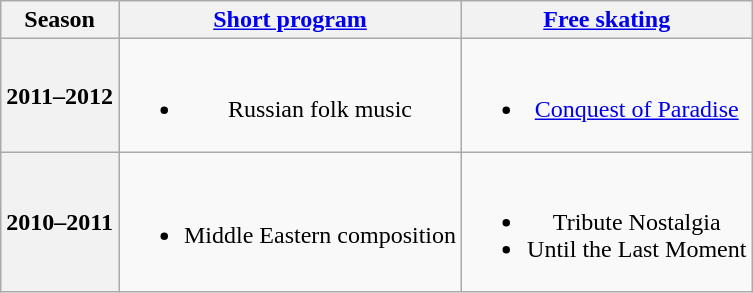<table class="wikitable" style="text-align:center">
<tr>
<th>Season</th>
<th><a href='#'>Short program</a></th>
<th><a href='#'>Free skating</a></th>
</tr>
<tr>
<th>2011–2012 <br> </th>
<td><br><ul><li>Russian folk music</li></ul></td>
<td><br><ul><li><a href='#'>Conquest of Paradise</a> <br></li></ul></td>
</tr>
<tr>
<th>2010–2011 <br> </th>
<td><br><ul><li>Middle Eastern composition</li></ul></td>
<td><br><ul><li>Tribute Nostalgia</li><li>Until the Last Moment <br></li></ul></td>
</tr>
</table>
